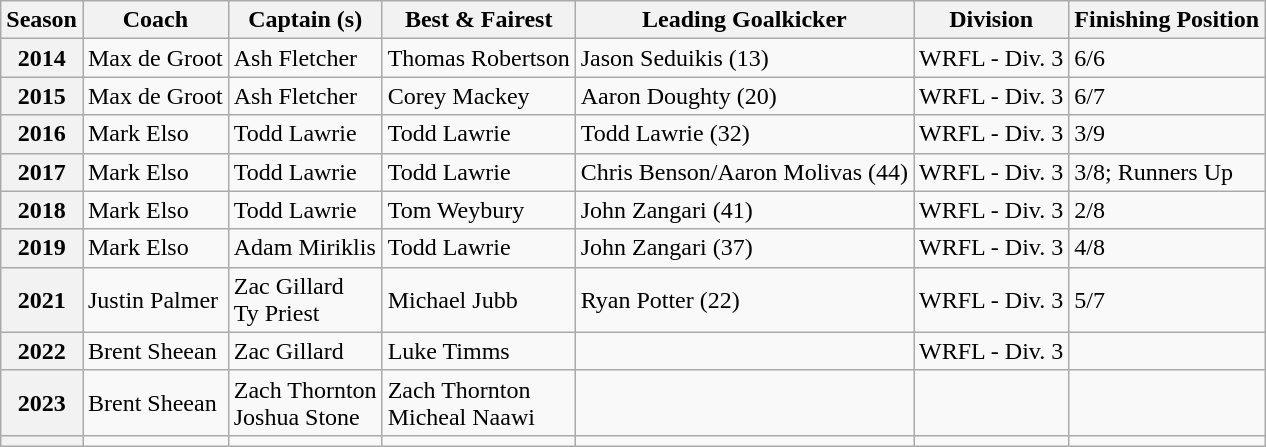<table class="wikitable sortable">
<tr>
<th>Season</th>
<th>Coach</th>
<th>Captain (s)</th>
<th>Best & Fairest</th>
<th>Leading Goalkicker</th>
<th>Division</th>
<th>Finishing Position</th>
</tr>
<tr>
<th>2014</th>
<td>Max de Groot</td>
<td>Ash Fletcher</td>
<td>Thomas Robertson</td>
<td>Jason Seduikis (13)</td>
<td>WRFL - Div. 3</td>
<td>6/6</td>
</tr>
<tr>
<th>2015</th>
<td>Max de Groot</td>
<td>Ash Fletcher</td>
<td>Corey Mackey</td>
<td>Aaron Doughty (20)</td>
<td>WRFL - Div. 3</td>
<td>6/7</td>
</tr>
<tr>
<th>2016</th>
<td>Mark Elso</td>
<td>Todd Lawrie</td>
<td>Todd Lawrie</td>
<td>Todd Lawrie (32)</td>
<td>WRFL - Div. 3</td>
<td>3/9</td>
</tr>
<tr>
<th>2017</th>
<td>Mark Elso</td>
<td>Todd Lawrie</td>
<td>Todd Lawrie</td>
<td>Chris Benson/Aaron Molivas (44)</td>
<td>WRFL - Div. 3</td>
<td>3/8; Runners Up</td>
</tr>
<tr>
<th>2018</th>
<td>Mark Elso</td>
<td>Todd Lawrie</td>
<td>Tom Weybury</td>
<td>John Zangari (41)</td>
<td>WRFL - Div. 3</td>
<td>2/8</td>
</tr>
<tr>
<th>2019</th>
<td>Mark Elso</td>
<td>Adam Miriklis</td>
<td>Todd Lawrie</td>
<td>John Zangari (37)</td>
<td>WRFL - Div. 3</td>
<td>4/8</td>
</tr>
<tr>
<th>2021</th>
<td>Justin Palmer</td>
<td>Zac Gillard<br>Ty Priest</td>
<td>Michael Jubb</td>
<td>Ryan Potter (22)</td>
<td>WRFL - Div. 3</td>
<td>5/7</td>
</tr>
<tr>
<th>2022</th>
<td>Brent Sheean</td>
<td>Zac Gillard</td>
<td>Luke Timms</td>
<td></td>
<td>WRFL - Div. 3</td>
<td></td>
</tr>
<tr>
<th>2023</th>
<td>Brent Sheean</td>
<td>Zach Thornton<br>Joshua Stone</td>
<td>Zach Thornton<br>Micheal Naawi</td>
<td></td>
<td></td>
<td></td>
</tr>
<tr>
<th></th>
<td></td>
<td></td>
<td></td>
<td></td>
<td></td>
<td></td>
</tr>
</table>
